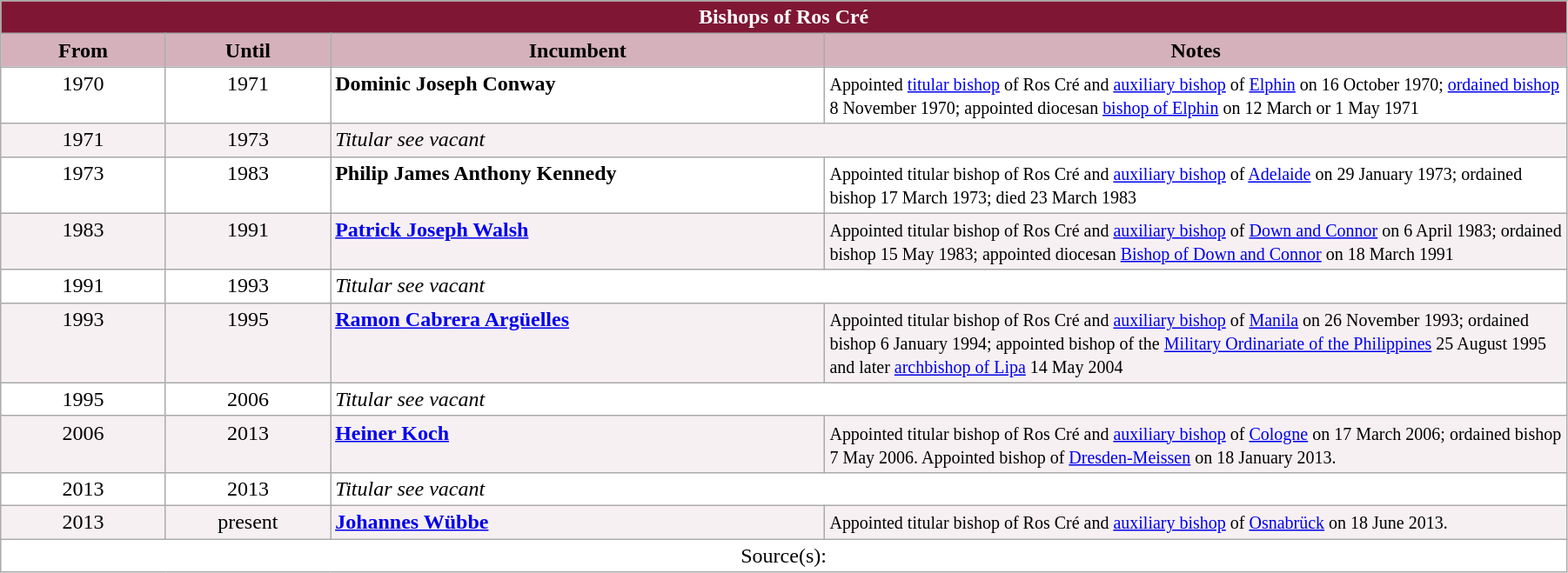<table class="wikitable" style="width:95%;" border="1" cellpadding="2">
<tr>
<th colspan="4" style="background-color: #7F1734; color: white;">Bishops of Ros Cré</th>
</tr>
<tr valign=center>
<th style="background-color: #D4B1BB" width="10%">From</th>
<th style="background-color: #D4B1BB" width="10%">Until</th>
<th style="background-color: #D4B1BB" width="30%">Incumbent</th>
<th style="background-color: #D4B1BB" width="45%">Notes</th>
</tr>
<tr valign=top bgcolor="white">
<td align=center>1970</td>
<td align=center>1971</td>
<td><strong>Dominic Joseph Conway</strong></td>
<td><small>Appointed <a href='#'>titular bishop</a> of Ros Cré and <a href='#'>auxiliary bishop</a> of <a href='#'>Elphin</a> on 16 October 1970; <a href='#'>ordained bishop</a> 8 November 1970; appointed diocesan <a href='#'>bishop of Elphin</a> on 12 March or 1 May 1971</small></td>
</tr>
<tr valign=top bgcolor="#F7F0F2">
<td align=center>1971</td>
<td align=center>1973</td>
<td colspan=2><em>Titular see vacant</em></td>
</tr>
<tr valign=top bgcolor="white">
<td align=center>1973</td>
<td align=center>1983</td>
<td><strong>Philip James Anthony Kennedy</strong></td>
<td><small>Appointed titular bishop of Ros Cré and <a href='#'>auxiliary bishop</a> of <a href='#'>Adelaide</a> on 29 January 1973; ordained bishop 17 March 1973; died 23 March 1983</small></td>
</tr>
<tr valign=top bgcolor="#F7F0F2">
<td align=center>1983</td>
<td align=center>1991</td>
<td><strong><a href='#'>Patrick Joseph Walsh</a></strong></td>
<td><small>Appointed titular bishop of Ros Cré and <a href='#'>auxiliary bishop</a> of <a href='#'>Down and Connor</a> on 6 April 1983; ordained bishop 15 May 1983; appointed diocesan <a href='#'>Bishop of Down and Connor</a> on 18 March 1991</small></td>
</tr>
<tr valign=top bgcolor="white">
<td align=center>1991</td>
<td align=center>1993</td>
<td colspan=2><em>Titular see vacant</em></td>
</tr>
<tr valign=top bgcolor="#F7F0F2">
<td align=center>1993</td>
<td align=center>1995</td>
<td><strong><a href='#'>Ramon Cabrera Argüelles</a></strong></td>
<td><small>Appointed titular bishop of Ros Cré and <a href='#'>auxiliary bishop</a> of <a href='#'>Manila</a> on 26 November 1993; ordained bishop 6 January 1994; appointed bishop of the <a href='#'>Military Ordinariate of the Philippines</a> 25 August 1995 and later <a href='#'>archbishop of Lipa</a> 14 May 2004</small></td>
</tr>
<tr valign=top bgcolor="white">
<td align=center>1995</td>
<td align=center>2006</td>
<td colspan=2><em>Titular see vacant</em></td>
</tr>
<tr valign=top bgcolor="#F7F0F2">
<td align=center>2006</td>
<td align=center>2013</td>
<td><strong><a href='#'>Heiner Koch</a></strong></td>
<td><small>Appointed titular bishop of Ros Cré and <a href='#'>auxiliary bishop</a> of <a href='#'>Cologne</a> on 17 March 2006; ordained bishop 7 May 2006. Appointed bishop of <a href='#'>Dresden-Meissen</a> on 18 January 2013.</small></td>
</tr>
<tr valign=top bgcolor="white">
<td align=center>2013</td>
<td align=center>2013</td>
<td colspan=2><em>Titular see vacant</em></td>
</tr>
<tr valign=top bgcolor="#F7F0F2">
<td align=center>2013</td>
<td align=center>present</td>
<td><strong><a href='#'>Johannes Wübbe</a></strong></td>
<td><small>Appointed titular bishop of Ros Cré and <a href='#'>auxiliary bishop</a> of <a href='#'>Osnabrück</a> on 18 June 2013.</small></td>
</tr>
<tr valign=top bgcolor="white">
<td align=center colspan="4">Source(s):</td>
</tr>
</table>
